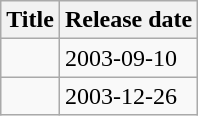<table class="wikitable">
<tr>
<th>Title</th>
<th>Release date</th>
</tr>
<tr>
<td></td>
<td>2003-09-10</td>
</tr>
<tr>
<td></td>
<td>2003-12-26</td>
</tr>
</table>
